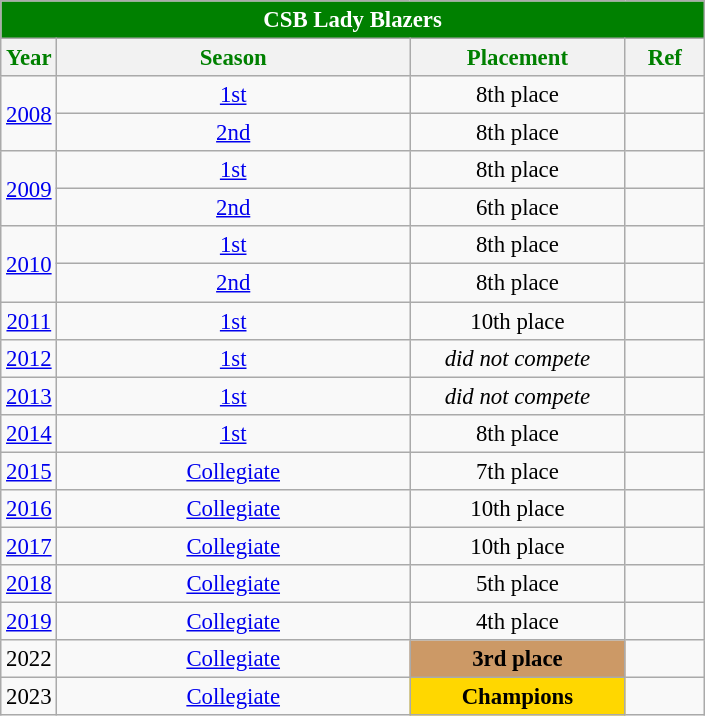<table class="wikitable sortable" style="font-size:95%; text-align:left;">
<tr>
<th colspan="4" style= "background: green; color: white; text-align: center"><strong>CSB Lady Blazers</strong></th>
</tr>
<tr style="background: white; color: green">
<th style= "align=center; width:1em;">Year</th>
<th style= "align=center;width:15em;">Season</th>
<th style= "align=center; width:9em;">Placement</th>
<th style= "align=center; width:3em;">Ref</th>
</tr>
<tr align=center>
<td rowspan=2><a href='#'>2008</a></td>
<td><a href='#'>1st</a></td>
<td>8th place</td>
<td></td>
</tr>
<tr align=center>
<td><a href='#'>2nd</a></td>
<td>8th place</td>
<td></td>
</tr>
<tr align=center>
<td rowspan=2><a href='#'>2009</a></td>
<td><a href='#'>1st</a></td>
<td>8th place</td>
<td></td>
</tr>
<tr align=center>
<td><a href='#'>2nd</a></td>
<td>6th place</td>
<td></td>
</tr>
<tr align=center>
<td rowspan=2><a href='#'>2010</a></td>
<td><a href='#'>1st</a></td>
<td>8th place</td>
<td></td>
</tr>
<tr align=center>
<td><a href='#'>2nd</a></td>
<td>8th place</td>
<td></td>
</tr>
<tr align=center>
<td rowspan=1><a href='#'>2011</a></td>
<td><a href='#'>1st</a></td>
<td>10th place</td>
<td></td>
</tr>
<tr align=center>
<td rowspan=1><a href='#'>2012</a></td>
<td><a href='#'>1st</a></td>
<td><em>did not compete</em></td>
<td></td>
</tr>
<tr align=center>
<td rowspan=1><a href='#'>2013</a></td>
<td><a href='#'>1st</a></td>
<td><em>did not compete</em></td>
<td></td>
</tr>
<tr align=center>
<td rowspan=1><a href='#'>2014</a></td>
<td><a href='#'>1st</a></td>
<td>8th place</td>
<td></td>
</tr>
<tr align=center>
<td rowspan=1><a href='#'>2015</a></td>
<td><a href='#'>Collegiate</a></td>
<td>7th place</td>
<td></td>
</tr>
<tr align=center>
<td rowspan=1><a href='#'>2016</a></td>
<td><a href='#'>Collegiate</a></td>
<td>10th place</td>
<td></td>
</tr>
<tr align=center>
<td rowspan=1><a href='#'>2017</a></td>
<td><a href='#'>Collegiate</a></td>
<td>10th place</td>
<td></td>
</tr>
<tr align=center>
<td rowspan=1><a href='#'>2018</a></td>
<td><a href='#'>Collegiate</a></td>
<td>5th place</td>
<td></td>
</tr>
<tr align=center>
<td rowspan=1><a href='#'>2019</a></td>
<td><a href='#'>Collegiate</a></td>
<td>4th place</td>
<td></td>
</tr>
<tr align=center>
<td>2022</td>
<td><a href='#'>Collegiate</a></td>
<td style="background:#CC9966;"><strong>3rd place</strong></td>
<td></td>
</tr>
<tr align=center>
<td rowspan=2>2023</td>
<td><a href='#'>Collegiate</a></td>
<td style="background: gold;"><strong>Champions</strong></td>
<td></td>
</tr>
</table>
